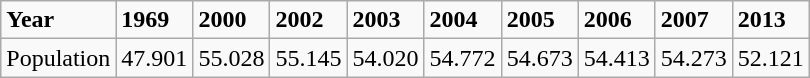<table class="wikitable">
<tr>
<td><strong>Year</strong></td>
<td><strong>1969</strong></td>
<td><strong>2000</strong></td>
<td><strong>2002</strong></td>
<td><strong>2003</strong></td>
<td><strong>2004</strong></td>
<td><strong>2005</strong></td>
<td><strong>2006</strong></td>
<td><strong>2007</strong></td>
<td><strong>2013</strong></td>
</tr>
<tr>
<td>Population</td>
<td>47.901</td>
<td>55.028</td>
<td>55.145</td>
<td>54.020</td>
<td>54.772</td>
<td>54.673</td>
<td>54.413</td>
<td>54.273</td>
<td>52.121</td>
</tr>
</table>
